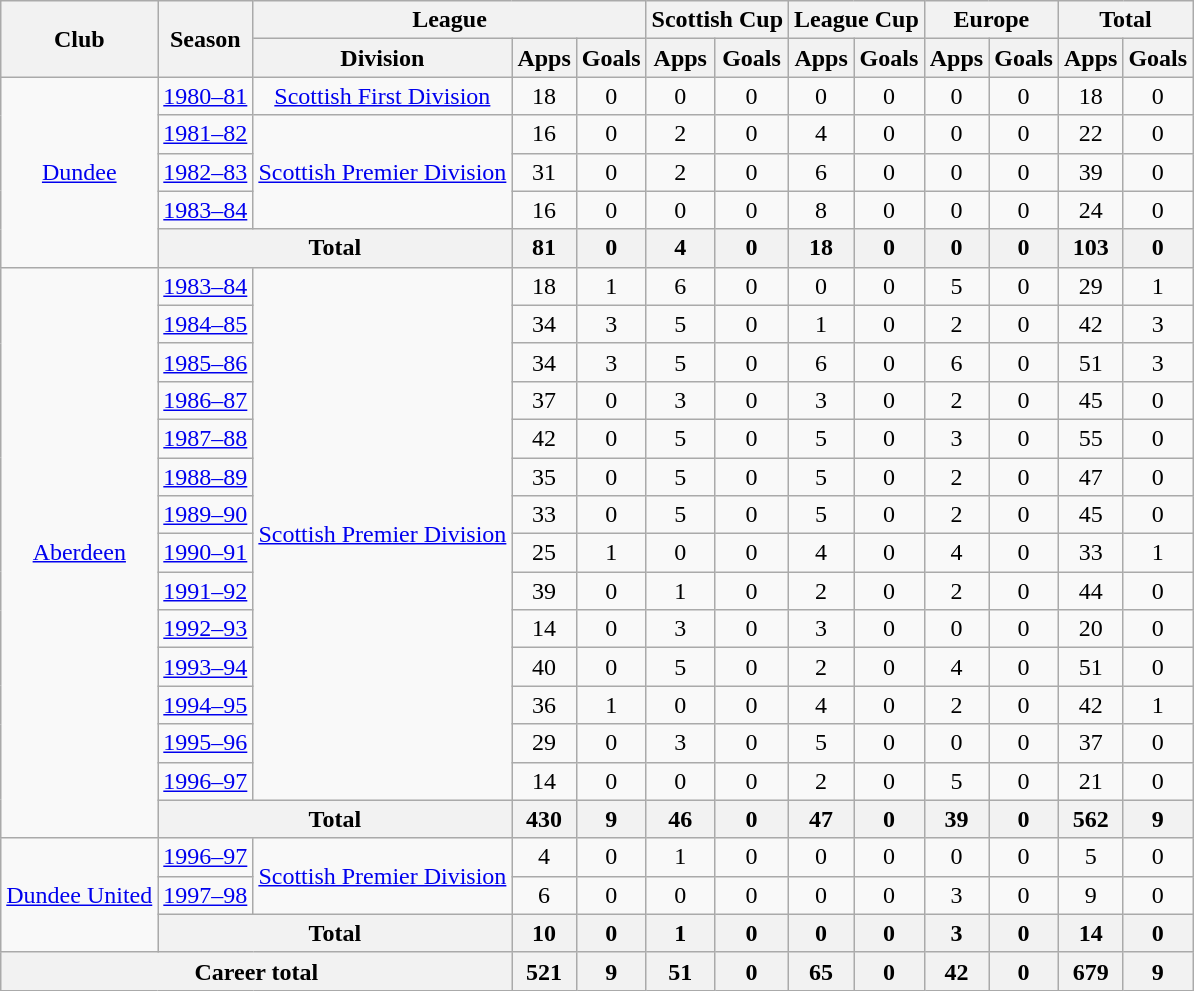<table class="wikitable" style="text-align:center">
<tr>
<th rowspan="2">Club</th>
<th rowspan="2">Season</th>
<th colspan="3">League</th>
<th colspan="2">Scottish Cup</th>
<th colspan="2">League Cup</th>
<th colspan="2">Europe</th>
<th colspan="2">Total</th>
</tr>
<tr>
<th>Division</th>
<th>Apps</th>
<th>Goals</th>
<th>Apps</th>
<th>Goals</th>
<th>Apps</th>
<th>Goals</th>
<th>Apps</th>
<th>Goals</th>
<th>Apps</th>
<th>Goals</th>
</tr>
<tr>
<td rowspan="5"><a href='#'>Dundee</a></td>
<td><a href='#'>1980–81</a></td>
<td><a href='#'>Scottish First Division</a></td>
<td>18</td>
<td>0</td>
<td>0</td>
<td>0</td>
<td>0</td>
<td>0</td>
<td>0</td>
<td>0</td>
<td>18</td>
<td>0</td>
</tr>
<tr>
<td><a href='#'>1981–82</a></td>
<td rowspan="3"><a href='#'>Scottish Premier Division</a></td>
<td>16</td>
<td>0</td>
<td>2</td>
<td>0</td>
<td>4</td>
<td>0</td>
<td>0</td>
<td>0</td>
<td>22</td>
<td>0</td>
</tr>
<tr>
<td><a href='#'>1982–83</a></td>
<td>31</td>
<td>0</td>
<td>2</td>
<td>0</td>
<td>6</td>
<td>0</td>
<td>0</td>
<td>0</td>
<td>39</td>
<td>0</td>
</tr>
<tr>
<td><a href='#'>1983–84</a></td>
<td>16</td>
<td>0</td>
<td>0</td>
<td>0</td>
<td>8</td>
<td>0</td>
<td>0</td>
<td>0</td>
<td>24</td>
<td>0</td>
</tr>
<tr>
<th colspan="2">Total</th>
<th>81</th>
<th>0</th>
<th>4</th>
<th>0</th>
<th>18</th>
<th>0</th>
<th>0</th>
<th>0</th>
<th>103</th>
<th>0</th>
</tr>
<tr>
<td rowspan="15"><a href='#'>Aberdeen</a></td>
<td><a href='#'>1983–84</a></td>
<td rowspan="14"><a href='#'>Scottish Premier Division</a></td>
<td>18</td>
<td>1</td>
<td>6</td>
<td>0</td>
<td>0</td>
<td>0</td>
<td>5</td>
<td>0</td>
<td>29</td>
<td>1</td>
</tr>
<tr>
<td><a href='#'>1984–85</a></td>
<td>34</td>
<td>3</td>
<td>5</td>
<td>0</td>
<td>1</td>
<td>0</td>
<td>2</td>
<td>0</td>
<td>42</td>
<td>3</td>
</tr>
<tr>
<td><a href='#'>1985–86</a></td>
<td>34</td>
<td>3</td>
<td>5</td>
<td>0</td>
<td>6</td>
<td>0</td>
<td>6</td>
<td>0</td>
<td>51</td>
<td>3</td>
</tr>
<tr>
<td><a href='#'>1986–87</a></td>
<td>37</td>
<td>0</td>
<td>3</td>
<td>0</td>
<td>3</td>
<td>0</td>
<td>2</td>
<td>0</td>
<td>45</td>
<td>0</td>
</tr>
<tr>
<td><a href='#'>1987–88</a></td>
<td>42</td>
<td>0</td>
<td>5</td>
<td>0</td>
<td>5</td>
<td>0</td>
<td>3</td>
<td>0</td>
<td>55</td>
<td>0</td>
</tr>
<tr>
<td><a href='#'>1988–89</a></td>
<td>35</td>
<td>0</td>
<td>5</td>
<td>0</td>
<td>5</td>
<td>0</td>
<td>2</td>
<td>0</td>
<td>47</td>
<td>0</td>
</tr>
<tr>
<td><a href='#'>1989–90</a></td>
<td>33</td>
<td>0</td>
<td>5</td>
<td>0</td>
<td>5</td>
<td>0</td>
<td>2</td>
<td>0</td>
<td>45</td>
<td>0</td>
</tr>
<tr>
<td><a href='#'>1990–91</a></td>
<td>25</td>
<td>1</td>
<td>0</td>
<td>0</td>
<td>4</td>
<td>0</td>
<td>4</td>
<td>0</td>
<td>33</td>
<td>1</td>
</tr>
<tr>
<td><a href='#'>1991–92</a></td>
<td>39</td>
<td>0</td>
<td>1</td>
<td>0</td>
<td>2</td>
<td>0</td>
<td>2</td>
<td>0</td>
<td>44</td>
<td>0</td>
</tr>
<tr>
<td><a href='#'>1992–93</a></td>
<td>14</td>
<td>0</td>
<td>3</td>
<td>0</td>
<td>3</td>
<td>0</td>
<td>0</td>
<td>0</td>
<td>20</td>
<td>0</td>
</tr>
<tr>
<td><a href='#'>1993–94</a></td>
<td>40</td>
<td>0</td>
<td>5</td>
<td>0</td>
<td>2</td>
<td>0</td>
<td>4</td>
<td>0</td>
<td>51</td>
<td>0</td>
</tr>
<tr>
<td><a href='#'>1994–95</a></td>
<td>36</td>
<td>1</td>
<td>0</td>
<td>0</td>
<td>4</td>
<td>0</td>
<td>2</td>
<td>0</td>
<td>42</td>
<td>1</td>
</tr>
<tr>
<td><a href='#'>1995–96</a></td>
<td>29</td>
<td>0</td>
<td>3</td>
<td>0</td>
<td>5</td>
<td>0</td>
<td>0</td>
<td>0</td>
<td>37</td>
<td>0</td>
</tr>
<tr>
<td><a href='#'>1996–97</a></td>
<td>14</td>
<td>0</td>
<td>0</td>
<td>0</td>
<td>2</td>
<td>0</td>
<td>5</td>
<td>0</td>
<td>21</td>
<td>0</td>
</tr>
<tr>
<th colspan="2">Total</th>
<th>430</th>
<th>9</th>
<th>46</th>
<th>0</th>
<th>47</th>
<th>0</th>
<th>39</th>
<th>0</th>
<th>562</th>
<th>9</th>
</tr>
<tr>
<td rowspan="3"><a href='#'>Dundee United</a></td>
<td><a href='#'>1996–97</a></td>
<td rowspan="2"><a href='#'>Scottish Premier Division</a></td>
<td>4</td>
<td>0</td>
<td>1</td>
<td>0</td>
<td>0</td>
<td>0</td>
<td>0</td>
<td>0</td>
<td>5</td>
<td>0</td>
</tr>
<tr>
<td><a href='#'>1997–98</a></td>
<td>6</td>
<td>0</td>
<td>0</td>
<td>0</td>
<td>0</td>
<td>0</td>
<td>3</td>
<td>0</td>
<td>9</td>
<td>0</td>
</tr>
<tr>
<th colspan="2">Total</th>
<th>10</th>
<th>0</th>
<th>1</th>
<th>0</th>
<th>0</th>
<th>0</th>
<th>3</th>
<th>0</th>
<th>14</th>
<th>0</th>
</tr>
<tr>
<th colspan="3">Career total</th>
<th>521</th>
<th>9</th>
<th>51</th>
<th>0</th>
<th>65</th>
<th>0</th>
<th>42</th>
<th>0</th>
<th>679</th>
<th>9</th>
</tr>
</table>
